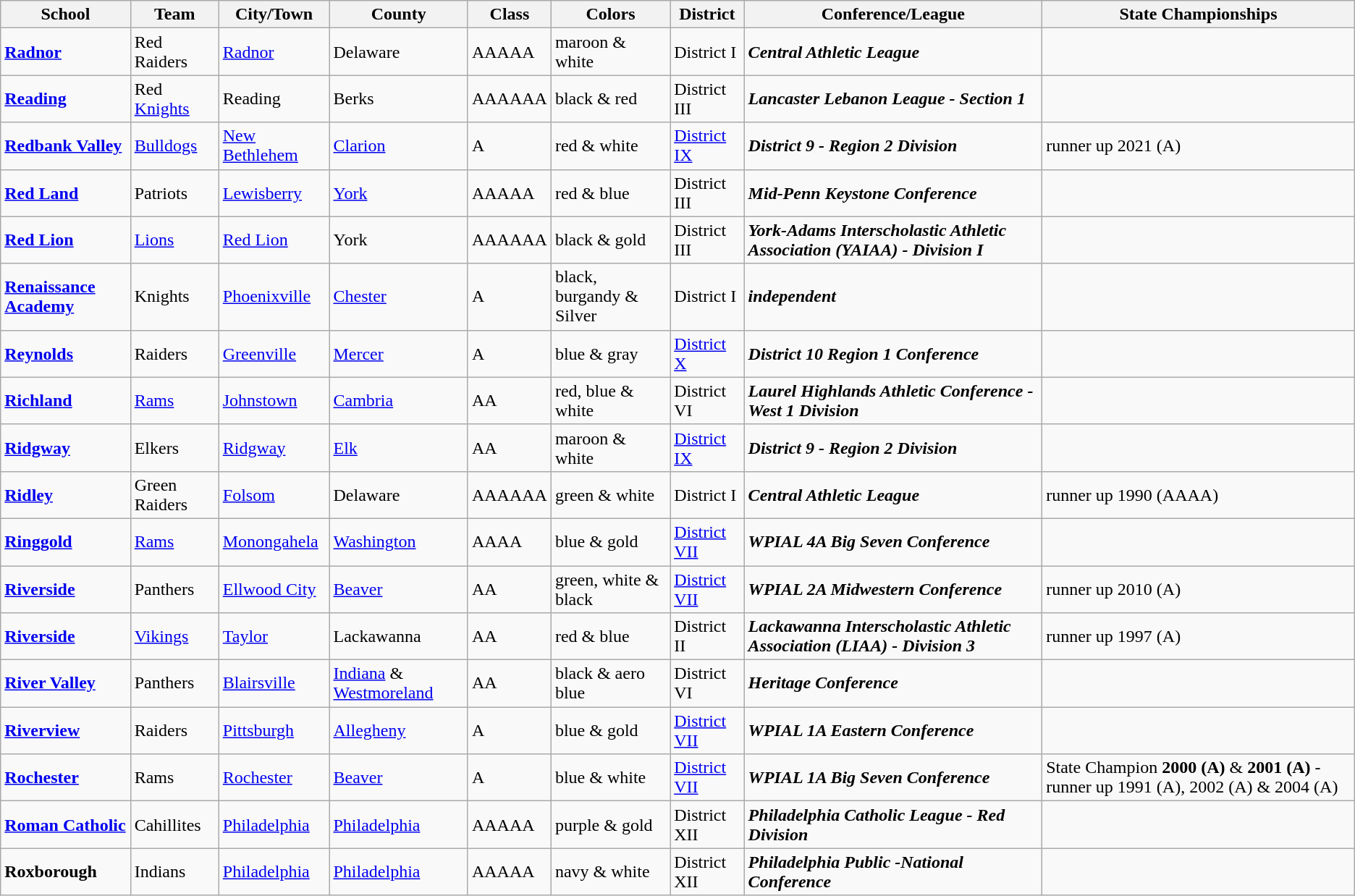<table class="wikitable sortable">
<tr>
<th>School</th>
<th>Team</th>
<th>City/Town</th>
<th>County</th>
<th>Class</th>
<th>Colors</th>
<th>District</th>
<th>Conference/League</th>
<th>State Championships</th>
</tr>
<tr style=#C4D8E2;">
<td><strong><a href='#'>Radnor</a></strong></td>
<td>Red Raiders</td>
<td><a href='#'>Radnor</a></td>
<td>Delaware</td>
<td>AAAAA</td>
<td> maroon & white</td>
<td>District I</td>
<td><strong><em>Central Athletic League</em></strong></td>
<td></td>
</tr>
<tr style=#C4D8E2;">
<td><strong><a href='#'>Reading</a></strong></td>
<td>Red <a href='#'>Knights</a></td>
<td>Reading</td>
<td>Berks</td>
<td>AAAAAA</td>
<td> black & red</td>
<td>District III</td>
<td><strong><em>Lancaster Lebanon League - Section 1</em></strong></td>
<td></td>
</tr>
<tr style=#C4D8E2;">
<td><strong><a href='#'>Redbank Valley</a></strong></td>
<td><a href='#'>Bulldogs</a></td>
<td><a href='#'>New Bethlehem</a></td>
<td><a href='#'>Clarion</a></td>
<td>A</td>
<td> red & white</td>
<td><a href='#'>District IX</a></td>
<td><strong><em>District 9 - Region 2 Division</em></strong></td>
<td>runner up 2021 (A)</td>
</tr>
<tr style=#C4D8E2;">
<td><strong><a href='#'>Red Land</a></strong></td>
<td>Patriots</td>
<td><a href='#'>Lewisberry</a></td>
<td><a href='#'>York</a></td>
<td>AAAAA</td>
<td> red & blue</td>
<td>District III</td>
<td><strong><em>Mid-Penn Keystone Conference</em></strong></td>
<td></td>
</tr>
<tr style=#C4D8E2;">
<td><strong><a href='#'>Red Lion</a></strong></td>
<td><a href='#'>Lions</a></td>
<td><a href='#'>Red Lion</a></td>
<td>York</td>
<td>AAAAAA</td>
<td> black & gold</td>
<td>District III</td>
<td><strong><em>York-Adams Interscholastic Athletic Association (YAIAA) - Division I</em></strong></td>
<td></td>
</tr>
<tr style=#C4D8E2;">
<td><strong><a href='#'>Renaissance Academy</a></strong></td>
<td>Knights</td>
<td><a href='#'>Phoenixville</a></td>
<td><a href='#'>Chester</a></td>
<td>A</td>
<td> black, burgandy & Silver</td>
<td>District I</td>
<td><strong><em>independent</em></strong></td>
<td></td>
</tr>
<tr style=#C4D8E2;">
<td><strong><a href='#'>Reynolds</a></strong></td>
<td>Raiders</td>
<td><a href='#'>Greenville</a></td>
<td><a href='#'>Mercer</a></td>
<td>A</td>
<td> blue & gray</td>
<td><a href='#'>District X</a></td>
<td><strong><em>District 10 Region 1 Conference</em></strong></td>
<td></td>
</tr>
<tr style=#C4D8E2;">
<td><strong><a href='#'>Richland</a></strong></td>
<td><a href='#'>Rams</a></td>
<td><a href='#'>Johnstown</a></td>
<td><a href='#'>Cambria</a></td>
<td>AA</td>
<td> red, blue & white</td>
<td>District VI</td>
<td><strong><em>Laurel Highlands Athletic Conference - West 1 Division</em></strong></td>
<td></td>
</tr>
<tr style=#C4D8E2;">
<td><strong><a href='#'>Ridgway</a></strong></td>
<td>Elkers</td>
<td><a href='#'>Ridgway</a></td>
<td><a href='#'>Elk</a></td>
<td>AA</td>
<td> maroon & white</td>
<td><a href='#'>District IX</a></td>
<td><strong><em>District 9 - Region 2 Division</em></strong></td>
<td></td>
</tr>
<tr style=#C4D8E2;">
<td><strong><a href='#'>Ridley</a></strong></td>
<td>Green Raiders</td>
<td><a href='#'>Folsom</a></td>
<td>Delaware</td>
<td>AAAAAA</td>
<td> green & white</td>
<td>District I</td>
<td><strong><em>Central Athletic League</em></strong></td>
<td>runner up 1990 (AAAA)</td>
</tr>
<tr style=#C4D8E2;">
<td><strong><a href='#'>Ringgold</a></strong></td>
<td><a href='#'>Rams</a></td>
<td><a href='#'>Monongahela</a></td>
<td><a href='#'>Washington</a></td>
<td>AAAA</td>
<td> blue & gold</td>
<td><a href='#'>District VII</a></td>
<td><strong><em>WPIAL 4A Big Seven Conference</em></strong></td>
<td></td>
</tr>
<tr style=#C4D8E2;">
<td><strong><a href='#'>Riverside</a></strong></td>
<td>Panthers</td>
<td><a href='#'>Ellwood City</a></td>
<td><a href='#'>Beaver</a></td>
<td>AA</td>
<td> green, white & black</td>
<td><a href='#'>District VII</a></td>
<td><strong><em>WPIAL 2A Midwestern Conference</em></strong></td>
<td>runner up 2010 (A)</td>
</tr>
<tr style=#C4D8E2;">
<td><strong><a href='#'>Riverside</a></strong></td>
<td><a href='#'>Vikings</a></td>
<td><a href='#'>Taylor</a></td>
<td>Lackawanna</td>
<td>AA</td>
<td> red & blue</td>
<td>District II</td>
<td><strong><em>Lackawanna Interscholastic Athletic Association (LIAA) - Division 3</em></strong></td>
<td>runner up 1997 (A)</td>
</tr>
<tr style=#C4D8E2;">
<td><strong><a href='#'>River Valley</a></strong></td>
<td>Panthers</td>
<td><a href='#'>Blairsville</a></td>
<td><a href='#'>Indiana</a> & <a href='#'>Westmoreland</a></td>
<td>AA</td>
<td> black & aero blue</td>
<td>District VI</td>
<td><strong><em>Heritage Conference</em></strong></td>
<td></td>
</tr>
<tr style=#C4D8E2;">
<td><strong><a href='#'>Riverview</a></strong></td>
<td>Raiders</td>
<td><a href='#'>Pittsburgh</a></td>
<td><a href='#'>Allegheny</a></td>
<td>A</td>
<td> blue & gold</td>
<td><a href='#'>District VII</a></td>
<td><strong><em>WPIAL 1A Eastern Conference</em></strong></td>
<td></td>
</tr>
<tr style=#C4D8E2;">
<td><strong><a href='#'>Rochester</a></strong></td>
<td>Rams</td>
<td><a href='#'>Rochester</a></td>
<td><a href='#'>Beaver</a></td>
<td>A</td>
<td> blue & white</td>
<td><a href='#'>District VII</a></td>
<td><strong><em>WPIAL 1A Big Seven Conference</em></strong></td>
<td>State Champion <strong>2000 (A)</strong> & <strong>2001 (A)</strong> - runner up 1991 (A), 2002 (A) & 2004 (A)</td>
</tr>
<tr style=#C4D8E2;">
<td><strong><a href='#'>Roman Catholic</a></strong></td>
<td>Cahillites</td>
<td><a href='#'>Philadelphia</a></td>
<td><a href='#'>Philadelphia</a></td>
<td>AAAAA</td>
<td> purple & gold</td>
<td>District XII</td>
<td><strong><em>Philadelphia Catholic League - Red Division</em></strong></td>
<td></td>
</tr>
<tr style=#C4D8E2;">
<td><strong>Roxborough</strong></td>
<td>Indians</td>
<td><a href='#'>Philadelphia</a></td>
<td><a href='#'>Philadelphia</a></td>
<td>AAAAA</td>
<td> navy & white</td>
<td>District XII</td>
<td><strong><em>Philadelphia Public -National Conference</em></strong></td>
<td></td>
</tr>
</table>
